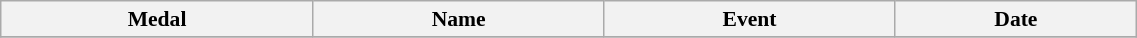<table class="wikitable" style="font-size:90%" width=60%>
<tr>
<th>Medal</th>
<th>Name</th>
<th>Event</th>
<th>Date</th>
</tr>
<tr>
</tr>
</table>
